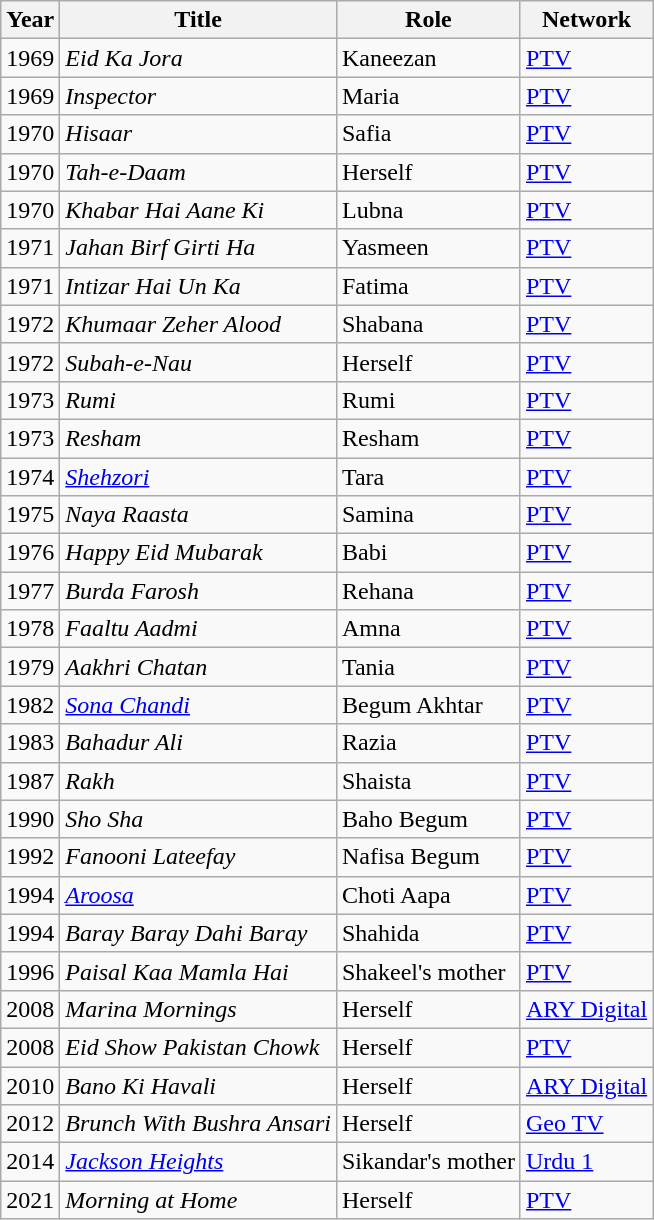<table class="wikitable sortable plainrowheaders">
<tr style="text-align:center;">
<th scope="col">Year</th>
<th scope="col">Title</th>
<th scope="col">Role</th>
<th scope="col">Network</th>
</tr>
<tr>
<td>1969</td>
<td><em>Eid Ka Jora</em></td>
<td>Kaneezan</td>
<td><a href='#'>PTV</a></td>
</tr>
<tr>
<td>1969</td>
<td><em>Inspector</em></td>
<td>Maria</td>
<td><a href='#'>PTV</a></td>
</tr>
<tr>
<td>1970</td>
<td><em>Hisaar</em></td>
<td>Safia</td>
<td><a href='#'>PTV</a></td>
</tr>
<tr>
<td>1970</td>
<td><em>Tah-e-Daam</em></td>
<td>Herself</td>
<td><a href='#'>PTV</a></td>
</tr>
<tr>
<td>1970</td>
<td><em>Khabar Hai Aane Ki</em></td>
<td>Lubna</td>
<td><a href='#'>PTV</a></td>
</tr>
<tr>
<td>1971</td>
<td><em>Jahan Birf Girti Ha</em></td>
<td>Yasmeen</td>
<td><a href='#'>PTV</a></td>
</tr>
<tr>
<td>1971</td>
<td><em>Intizar Hai Un Ka</em></td>
<td>Fatima</td>
<td><a href='#'>PTV</a></td>
</tr>
<tr>
<td>1972</td>
<td><em>Khumaar Zeher Alood</em></td>
<td>Shabana</td>
<td><a href='#'>PTV</a></td>
</tr>
<tr>
<td>1972</td>
<td><em>Subah-e-Nau</em></td>
<td>Herself</td>
<td><a href='#'>PTV</a></td>
</tr>
<tr>
<td>1973</td>
<td><em>Rumi</em></td>
<td>Rumi</td>
<td><a href='#'>PTV</a></td>
</tr>
<tr>
<td>1973</td>
<td><em>Resham</em></td>
<td>Resham</td>
<td><a href='#'>PTV</a></td>
</tr>
<tr>
<td>1974</td>
<td><em><a href='#'>Shehzori</a></em></td>
<td>Tara</td>
<td><a href='#'>PTV</a></td>
</tr>
<tr>
<td>1975</td>
<td><em>Naya Raasta</em></td>
<td>Samina</td>
<td><a href='#'>PTV</a></td>
</tr>
<tr>
<td>1976</td>
<td><em>Happy Eid Mubarak</em></td>
<td>Babi</td>
<td><a href='#'>PTV</a></td>
</tr>
<tr>
<td>1977</td>
<td><em>Burda Farosh</em></td>
<td>Rehana</td>
<td><a href='#'>PTV</a></td>
</tr>
<tr>
<td>1978</td>
<td><em>Faaltu Aadmi</em></td>
<td>Amna</td>
<td><a href='#'>PTV</a></td>
</tr>
<tr>
<td>1979</td>
<td><em>Aakhri Chatan</em></td>
<td>Tania</td>
<td><a href='#'>PTV</a></td>
</tr>
<tr>
<td>1982</td>
<td><em><a href='#'>Sona Chandi</a></em></td>
<td>Begum Akhtar</td>
<td><a href='#'>PTV</a></td>
</tr>
<tr>
<td>1983</td>
<td><em>Bahadur Ali</em></td>
<td>Razia</td>
<td><a href='#'>PTV</a></td>
</tr>
<tr>
<td>1987</td>
<td><em>Rakh</em></td>
<td>Shaista</td>
<td><a href='#'>PTV</a></td>
</tr>
<tr>
<td>1990</td>
<td><em>Sho Sha</em></td>
<td>Baho Begum</td>
<td><a href='#'>PTV</a></td>
</tr>
<tr>
<td>1992</td>
<td><em>Fanooni Lateefay</em></td>
<td>Nafisa Begum</td>
<td><a href='#'>PTV</a></td>
</tr>
<tr>
<td>1994</td>
<td><em><a href='#'>Aroosa</a></em></td>
<td>Choti Aapa</td>
<td><a href='#'>PTV</a></td>
</tr>
<tr>
<td>1994</td>
<td><em>Baray Baray Dahi Baray</em></td>
<td>Shahida</td>
<td><a href='#'>PTV</a></td>
</tr>
<tr>
<td>1996</td>
<td><em>Paisal Kaa Mamla Hai</em></td>
<td>Shakeel's mother</td>
<td><a href='#'>PTV</a></td>
</tr>
<tr>
<td>2008</td>
<td><em>Marina Mornings</em></td>
<td>Herself</td>
<td><a href='#'>ARY Digital</a></td>
</tr>
<tr>
<td>2008</td>
<td><em>Eid Show Pakistan Chowk</em></td>
<td>Herself</td>
<td><a href='#'>PTV</a></td>
</tr>
<tr>
<td>2010</td>
<td><em>Bano Ki Havali</em></td>
<td>Herself</td>
<td><a href='#'>ARY Digital</a></td>
</tr>
<tr>
<td>2012</td>
<td><em>Brunch With Bushra Ansari</em></td>
<td>Herself</td>
<td><a href='#'>Geo TV</a></td>
</tr>
<tr>
<td>2014</td>
<td><em><a href='#'>Jackson Heights</a></em></td>
<td>Sikandar's mother</td>
<td><a href='#'>Urdu 1</a></td>
</tr>
<tr>
<td>2021</td>
<td><em>Morning at Home</em></td>
<td>Herself</td>
<td><a href='#'>PTV</a></td>
</tr>
</table>
